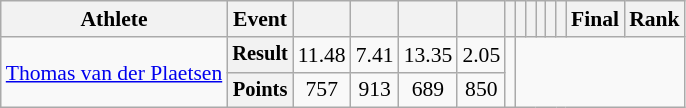<table class="wikitable" style="font-size:90%">
<tr>
<th>Athlete</th>
<th>Event</th>
<th></th>
<th></th>
<th></th>
<th></th>
<th></th>
<th></th>
<th></th>
<th></th>
<th></th>
<th></th>
<th>Final</th>
<th>Rank</th>
</tr>
<tr align=center>
<td rowspan=2 align=left><a href='#'>Thomas van der Plaetsen</a></td>
<th style="font-size:95%">Result</th>
<td>11.48</td>
<td>7.41</td>
<td>13.35</td>
<td>2.05</td>
<td rowspan=2></td>
<td rowspan=2 colspan=7></td>
</tr>
<tr align=center>
<th style="font-size:95%">Points</th>
<td>757</td>
<td>913</td>
<td>689</td>
<td>850</td>
</tr>
</table>
